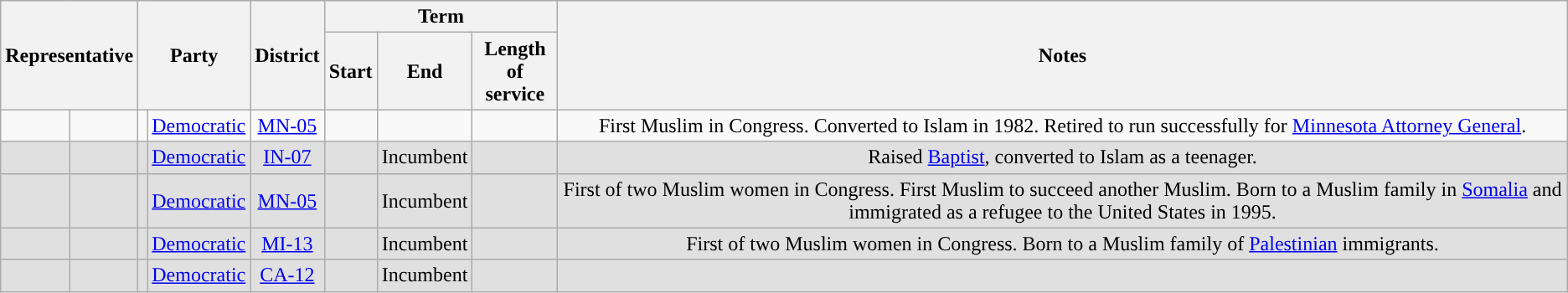<table class="wikitable sortable" style="text-align:center">
<tr>
<th rowspan=2 colspan=2>Representative</th>
<th rowspan=2 colspan=2>Party</th>
<th rowspan=2>District</th>
<th colspan=3>Term</th>
<th rowspan=2>Notes</th>
</tr>
<tr>
<th>Start</th>
<th>End</th>
<th>Length of<br>service</th>
</tr>
<tr>
<td data-sort-value="Ellison, Keith"></td>
<td><strong></strong></td>
<td style="background-color:"></td>
<td><a href='#'>Democratic</a></td>
<td><a href='#'>MN-05</a></td>
<td></td>
<td></td>
<td></td>
<td>First Muslim in Congress. Converted to Islam in 1982. Retired to run successfully for <a href='#'>Minnesota Attorney General</a>.</td>
</tr>
<tr style="background:#e0e0e0">
<td data-sort-value="Carson, André"></td>
<td><strong></strong></td>
<td style="background-color:"></td>
<td><a href='#'>Democratic</a></td>
<td><a href='#'>IN-07</a></td>
<td></td>
<td>Incumbent</td>
<td></td>
<td>Raised <a href='#'>Baptist</a>, converted to Islam as a teenager.</td>
</tr>
<tr style="background:#e0e0e0">
<td data-sort-value="Omar, Ilhan"></td>
<td><strong></strong></td>
<td style="background-color:"></td>
<td><a href='#'>Democratic</a></td>
<td><a href='#'>MN-05</a></td>
<td></td>
<td>Incumbent</td>
<td></td>
<td>First of two Muslim women in Congress. First Muslim to succeed another Muslim. Born to a Muslim family in <a href='#'>Somalia</a> and immigrated as a refugee to the United States in 1995.</td>
</tr>
<tr style="background:#e0e0e0">
<td data-sort-value="Tlaib, Rashida"></td>
<td><strong></strong></td>
<td style="background-color:"></td>
<td><a href='#'>Democratic</a></td>
<td><a href='#'>MI-13</a></td>
<td></td>
<td>Incumbent</td>
<td></td>
<td>First of two Muslim women in Congress. Born to a Muslim family of <a href='#'>Palestinian</a> immigrants.</td>
</tr>
<tr style="background:#e0e0e0">
<td data-sort-value="Simon, Lateefah"></td>
<td><strong></strong></td>
<td style="background-color:"></td>
<td><a href='#'>Democratic</a></td>
<td><a href='#'>CA-12</a></td>
<td></td>
<td>Incumbent</td>
<td></td>
<td></td>
</tr>
</table>
